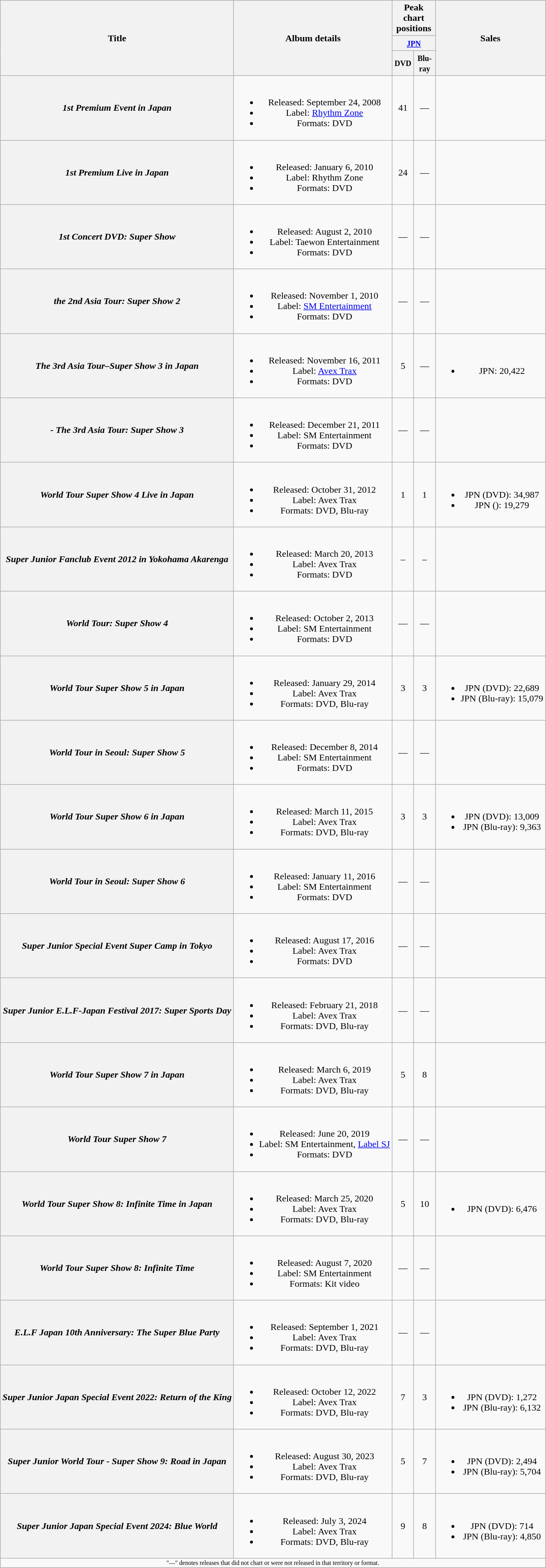<table class="wikitable plainrowheaders" style="text-align:center;">
<tr>
<th scope="col" rowspan="3">Title</th>
<th scope="col" rowspan="3">Album details</th>
<th scope="col" colspan="2">Peak chart positions</th>
<th scope="col" rowspan="3">Sales</th>
</tr>
<tr>
<th width="60" colspan="2"><small><a href='#'>JPN</a></small></th>
</tr>
<tr>
<th width="30"><small>DVD</small></th>
<th width="30"><small>Blu-ray</small></th>
</tr>
<tr>
<th scope="row"><em> 1st Premium Event in Japan</em></th>
<td><br><ul><li>Released: September 24, 2008</li><li>Label: <a href='#'>Rhythm Zone</a></li><li>Formats: DVD</li></ul></td>
<td>41</td>
<td>—</td>
<td></td>
</tr>
<tr>
<th scope="row"><em> 1st Premium Live in Japan</em></th>
<td><br><ul><li>Released: January 6, 2010</li><li>Label: Rhythm Zone</li><li>Formats: DVD</li></ul></td>
<td>24</td>
<td>—</td>
<td></td>
</tr>
<tr>
<th scope="row"><em> 1st Concert DVD: Super Show</em></th>
<td><br><ul><li>Released: August 2, 2010</li><li>Label: Taewon Entertainment</li><li>Formats: DVD</li></ul></td>
<td>—</td>
<td>—</td>
<td></td>
</tr>
<tr>
<th scope="row"><em> the 2nd Asia Tour: Super Show 2</em></th>
<td><br><ul><li>Released: November 1, 2010</li><li>Label: <a href='#'>SM Entertainment</a></li><li>Formats: DVD</li></ul></td>
<td>—</td>
<td>—</td>
<td></td>
</tr>
<tr>
<th scope="row"><em>The 3rd Asia Tour–Super Show 3 in Japan</em></th>
<td><br><ul><li>Released: November 16, 2011</li><li>Label: <a href='#'>Avex Trax</a></li><li>Formats: DVD</li></ul></td>
<td>5</td>
<td>—</td>
<td><br><ul><li>JPN: 20,422</li></ul></td>
</tr>
<tr>
<th scope="row"><em> - The 3rd Asia Tour: Super Show 3</em></th>
<td><br><ul><li>Released: December 21, 2011</li><li>Label: SM Entertainment</li><li>Formats: DVD</li></ul></td>
<td>—</td>
<td>—</td>
<td></td>
</tr>
<tr>
<th scope="row"><em> World Tour Super Show 4 Live in Japan</em></th>
<td><br><ul><li>Released: October 31, 2012</li><li>Label: Avex Trax</li><li>Formats: DVD, Blu-ray</li></ul></td>
<td>1</td>
<td>1</td>
<td><br><ul><li>JPN (DVD): 34,987</li><li>JPN (): 19,279</li></ul></td>
</tr>
<tr>
<th scope="row"><em>Super Junior Fanclub Event 2012 in Yokohama Akarenga</em></th>
<td><br><ul><li>Released: March 20, 2013</li><li>Label: Avex Trax</li><li>Formats: DVD</li></ul></td>
<td>–</td>
<td>–</td>
<td></td>
</tr>
<tr>
<th scope="row"><em> World Tour: Super Show 4</em></th>
<td><br><ul><li>Released: October 2, 2013</li><li>Label: SM Entertainment</li><li>Formats: DVD</li></ul></td>
<td>—</td>
<td>—</td>
<td></td>
</tr>
<tr>
<th scope="row"><em> World Tour Super Show 5 in Japan</em></th>
<td><br><ul><li>Released: January 29, 2014</li><li>Label: Avex Trax</li><li>Formats: DVD, Blu-ray</li></ul></td>
<td>3</td>
<td>3</td>
<td><br><ul><li>JPN (DVD): 22,689</li><li>JPN (Blu-ray): 15,079</li></ul></td>
</tr>
<tr>
<th scope="row"><em> World Tour in Seoul: Super Show 5</em></th>
<td><br><ul><li>Released: December 8, 2014</li><li>Label: SM Entertainment</li><li>Formats: DVD</li></ul></td>
<td>—</td>
<td>—</td>
<td></td>
</tr>
<tr>
<th scope="row"><em> World Tour Super Show 6 in Japan</em></th>
<td><br><ul><li>Released: March 11, 2015</li><li>Label: Avex Trax</li><li>Formats: DVD, Blu-ray</li></ul></td>
<td>3</td>
<td>3</td>
<td><br><ul><li>JPN (DVD): 13,009</li><li>JPN (Blu-ray): 9,363</li></ul></td>
</tr>
<tr>
<th scope="row"><em> World Tour in Seoul: Super Show 6</em></th>
<td><br><ul><li>Released: January 11, 2016</li><li>Label: SM Entertainment</li><li>Formats: DVD</li></ul></td>
<td>—</td>
<td>—</td>
<td></td>
</tr>
<tr>
<th scope="row"><em>Super Junior Special Event Super Camp in Tokyo</em></th>
<td><br><ul><li>Released: August 17, 2016</li><li>Label: Avex Trax</li><li>Formats: DVD</li></ul></td>
<td>—</td>
<td>—</td>
<td></td>
</tr>
<tr>
<th scope="row"><em>Super Junior E.L.F-Japan Festival 2017: Super Sports Day</em></th>
<td><br><ul><li>Released: February 21, 2018</li><li>Label: Avex Trax</li><li>Formats: DVD, Blu-ray</li></ul></td>
<td>—</td>
<td>—</td>
<td></td>
</tr>
<tr>
<th scope="row"><em> World Tour Super Show 7 in Japan</em></th>
<td><br><ul><li>Released: March 6, 2019</li><li>Label: Avex Trax</li><li>Formats: DVD, Blu-ray</li></ul></td>
<td>5</td>
<td>8</td>
<td></td>
</tr>
<tr>
<th scope="row"><em> World Tour Super Show 7</em></th>
<td><br><ul><li>Released: June 20, 2019</li><li>Label: SM Entertainment, <a href='#'>Label SJ</a></li><li>Formats: DVD</li></ul></td>
<td>—</td>
<td>—</td>
<td></td>
</tr>
<tr>
<th scope="row"><em> World Tour Super Show 8: Infinite Time in Japan</em></th>
<td><br><ul><li>Released: March 25, 2020</li><li>Label: Avex Trax</li><li>Formats: DVD, Blu-ray</li></ul></td>
<td>5</td>
<td>10</td>
<td><br><ul><li>JPN (DVD): 6,476</li></ul></td>
</tr>
<tr>
<th scope="row"><em> World Tour Super Show 8: Infinite Time</em></th>
<td><br><ul><li>Released: August 7, 2020</li><li>Label: SM Entertainment</li><li>Formats: Kit video</li></ul></td>
<td>—</td>
<td>—</td>
<td></td>
</tr>
<tr>
<th scope="row"><em>E.L.F Japan 10th Anniversary: The Super Blue Party</em></th>
<td><br><ul><li>Released: September 1, 2021</li><li>Label: Avex Trax</li><li>Formats: DVD, Blu-ray</li></ul></td>
<td>—</td>
<td>—</td>
<td></td>
</tr>
<tr>
<th scope="row"><em>Super Junior Japan Special Event 2022: Return of the King</em></th>
<td><br><ul><li>Released: October 12, 2022</li><li>Label: Avex Trax</li><li>Formats: DVD, Blu-ray</li></ul></td>
<td>7</td>
<td>3</td>
<td><br><ul><li>JPN (DVD): 1,272</li><li>JPN (Blu-ray): 6,132</li></ul></td>
</tr>
<tr>
<th scope="row"><em>Super Junior World Tour - Super Show 9: Road in Japan</em></th>
<td><br><ul><li>Released: August 30, 2023</li><li>Label: Avex Trax</li><li>Formats: DVD, Blu-ray</li></ul></td>
<td>5</td>
<td>7</td>
<td><br><ul><li>JPN (DVD): 2,494</li><li>JPN (Blu-ray): 5,704 </li></ul></td>
</tr>
<tr>
<th scope="row"><em>Super Junior Japan Special Event 2024: Blue World</em></th>
<td><br><ul><li>Released: July 3, 2024</li><li>Label: Avex Trax</li><li>Formats: DVD, Blu-ray</li></ul></td>
<td>9</td>
<td>8</td>
<td><br><ul><li>JPN (DVD): 714</li><li>JPN (Blu-ray): 4,850</li></ul></td>
</tr>
<tr>
<td colspan="6" style="text-align:center; font-size:8pt;">"—" denotes releases that did not chart or were not released in that territory or format.</td>
</tr>
</table>
